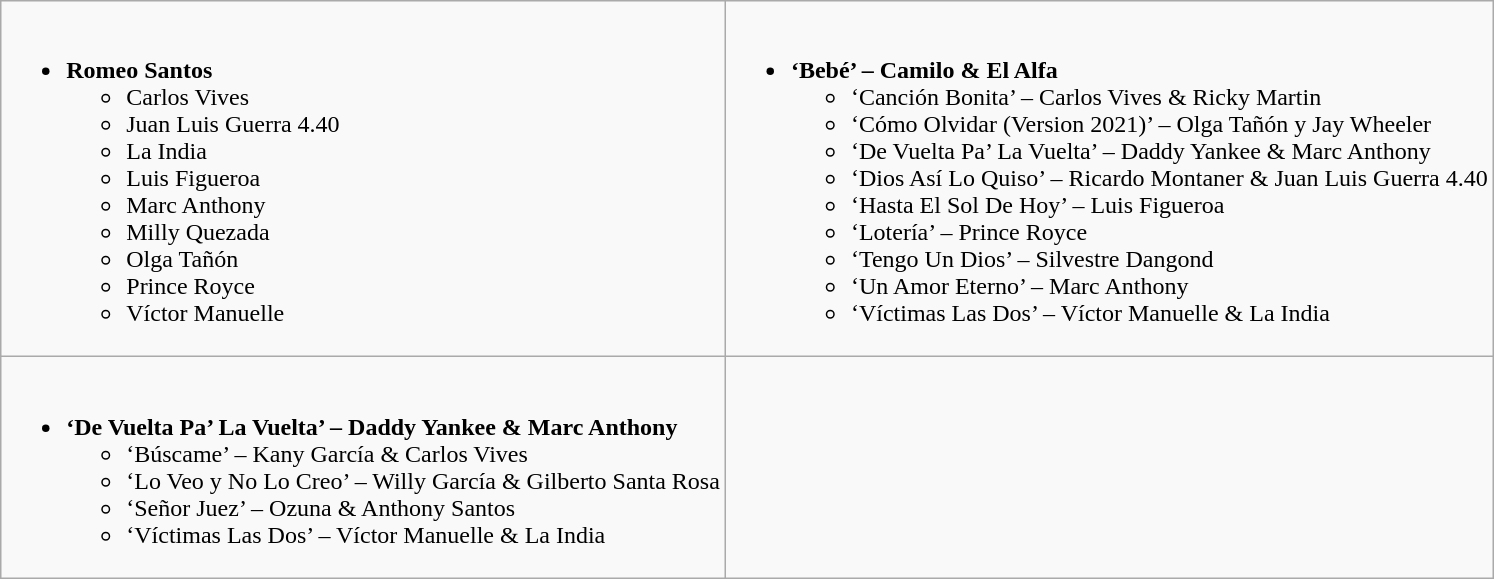<table class="wikitable">
<tr>
<td valign="top"><br><ul><li><strong>Romeo Santos</strong><ul><li>Carlos Vives</li><li>Juan Luis Guerra 4.40</li><li>La India</li><li>Luis Figueroa</li><li>Marc Anthony</li><li>Milly Quezada</li><li>Olga Tañón</li><li>Prince Royce</li><li>Víctor Manuelle</li></ul></li></ul></td>
<td valign="top"><br><ul><li><strong>‘Bebé’ – Camilo & El Alfa</strong><ul><li>‘Canción Bonita’ – Carlos Vives & Ricky Martin</li><li>‘Cómo Olvidar (Version 2021)’ – Olga Tañón y Jay Wheeler</li><li>‘De Vuelta Pa’ La Vuelta’ – Daddy Yankee & Marc Anthony</li><li>‘Dios Así Lo Quiso’ – Ricardo Montaner & Juan Luis Guerra 4.40</li><li>‘Hasta El Sol De Hoy’ – Luis Figueroa</li><li>‘Lotería’ – Prince Royce</li><li>‘Tengo Un Dios’ – Silvestre Dangond</li><li>‘Un Amor Eterno’ – Marc Anthony</li><li>‘Víctimas Las Dos’ – Víctor Manuelle & La India</li></ul></li></ul></td>
</tr>
<tr>
<td valign="top"><br><ul><li><strong>‘De Vuelta Pa’ La Vuelta’ – Daddy Yankee & Marc Anthony</strong><ul><li>‘Búscame’ – Kany García & Carlos Vives</li><li>‘Lo Veo y No Lo Creo’ – Willy García & Gilberto Santa Rosa</li><li>‘Señor Juez’ – Ozuna & Anthony Santos</li><li>‘Víctimas Las Dos’ – Víctor Manuelle & La India</li></ul></li></ul></td>
</tr>
</table>
